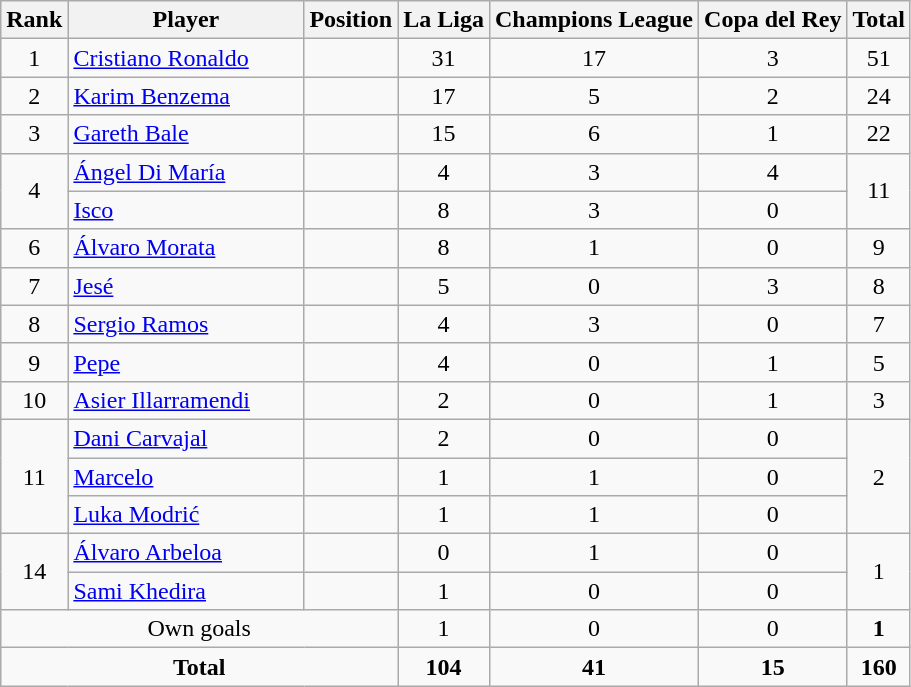<table class="wikitable">
<tr>
<th>Rank</th>
<th style="width:150px;">Player</th>
<th>Position</th>
<th>La Liga</th>
<th>Champions League</th>
<th>Copa del Rey</th>
<th>Total</th>
</tr>
<tr>
<td align=center>1</td>
<td> <a href='#'>Cristiano Ronaldo</a></td>
<td align=center></td>
<td align=center>31</td>
<td align=center>17</td>
<td align=center>3</td>
<td align=center>51</td>
</tr>
<tr>
<td align=center>2</td>
<td> <a href='#'>Karim Benzema</a></td>
<td align=center></td>
<td align=center>17</td>
<td align=center>5</td>
<td align=center>2</td>
<td align=center>24</td>
</tr>
<tr>
<td align=center>3</td>
<td> <a href='#'>Gareth Bale</a></td>
<td align=center></td>
<td align=center>15</td>
<td align=center>6</td>
<td align=center>1</td>
<td align=center>22</td>
</tr>
<tr>
<td style="text-align:center;" rowspan="2">4</td>
<td> <a href='#'>Ángel Di María</a></td>
<td align=center></td>
<td align=center>4</td>
<td align=center>3</td>
<td align=center>4</td>
<td style="text-align:center;" rowspan="2">11</td>
</tr>
<tr>
<td> <a href='#'>Isco</a></td>
<td align=center></td>
<td align=center>8</td>
<td align=center>3</td>
<td align=center>0</td>
</tr>
<tr>
<td align=center>6</td>
<td> <a href='#'>Álvaro Morata</a></td>
<td align=center></td>
<td align=center>8</td>
<td align=center>1</td>
<td align=center>0</td>
<td align=center>9</td>
</tr>
<tr>
<td align=center>7</td>
<td> <a href='#'>Jesé</a></td>
<td align=center></td>
<td align=center>5</td>
<td align=center>0</td>
<td align=center>3</td>
<td align=center>8</td>
</tr>
<tr>
<td align=center>8</td>
<td> <a href='#'>Sergio Ramos</a></td>
<td align=center></td>
<td align=center>4</td>
<td align=center>3</td>
<td align=center>0</td>
<td align=center>7</td>
</tr>
<tr>
<td align=center>9</td>
<td> <a href='#'>Pepe</a></td>
<td align=center></td>
<td align=center>4</td>
<td align=center>0</td>
<td align=center>1</td>
<td align=center>5</td>
</tr>
<tr>
<td align=center>10</td>
<td> <a href='#'>Asier Illarramendi</a></td>
<td align=center></td>
<td align=center>2</td>
<td align=center>0</td>
<td align=center>1</td>
<td align=center>3</td>
</tr>
<tr>
<td style="text-align:center;" rowspan="3">11</td>
<td> <a href='#'>Dani Carvajal</a></td>
<td align=center></td>
<td align=center>2</td>
<td align=center>0</td>
<td align=center>0</td>
<td style="text-align:center;" rowspan="3">2</td>
</tr>
<tr>
<td> <a href='#'>Marcelo</a></td>
<td align=center></td>
<td align=center>1</td>
<td align=center>1</td>
<td align=center>0</td>
</tr>
<tr>
<td> <a href='#'>Luka Modrić</a></td>
<td align=center></td>
<td align=center>1</td>
<td align=center>1</td>
<td align=center>0</td>
</tr>
<tr>
<td style="text-align:center;" rowspan="2">14</td>
<td> <a href='#'>Álvaro Arbeloa</a></td>
<td align=center></td>
<td align=center>0</td>
<td align=center>1</td>
<td align=center>0</td>
<td style="text-align:center;" rowspan="2">1</td>
</tr>
<tr>
<td> <a href='#'>Sami Khedira</a></td>
<td align=center></td>
<td align=center>1</td>
<td align=center>0</td>
<td align=center>0</td>
</tr>
<tr>
<td align=center colspan=3>Own goals</td>
<td align=center>1</td>
<td align=center>0</td>
<td align=center>0</td>
<td align=center><strong>1</strong></td>
</tr>
<tr>
<td style="text-align:center;" colspan="3"><strong>Total</strong></td>
<td align=center><strong>104</strong></td>
<td align=center><strong>41</strong></td>
<td align=center><strong>15</strong></td>
<td align=center><strong>160</strong></td>
</tr>
</table>
